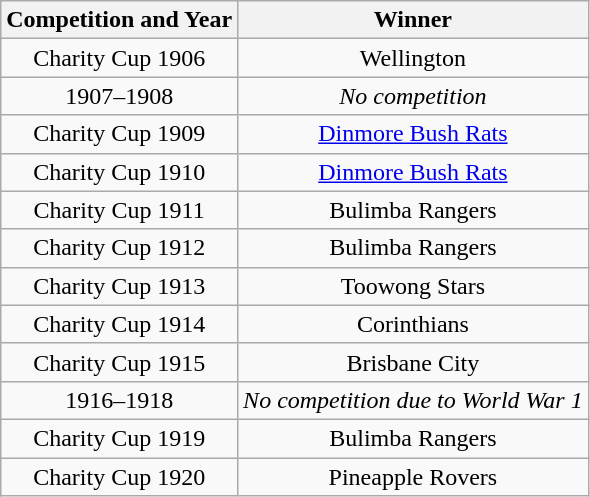<table class="wikitable" style="text-align:center">
<tr>
<th>Competition and Year</th>
<th>Winner</th>
</tr>
<tr>
<td>Charity Cup 1906</td>
<td>Wellington</td>
</tr>
<tr>
<td>1907–1908</td>
<td><em>No competition</em></td>
</tr>
<tr>
<td>Charity Cup 1909</td>
<td><a href='#'>Dinmore Bush Rats</a></td>
</tr>
<tr>
<td>Charity Cup 1910</td>
<td><a href='#'>Dinmore Bush Rats</a></td>
</tr>
<tr>
<td>Charity Cup 1911</td>
<td>Bulimba Rangers</td>
</tr>
<tr>
<td>Charity Cup 1912</td>
<td>Bulimba Rangers</td>
</tr>
<tr>
<td>Charity Cup 1913</td>
<td>Toowong Stars</td>
</tr>
<tr>
<td>Charity Cup 1914</td>
<td>Corinthians</td>
</tr>
<tr>
<td>Charity Cup 1915</td>
<td>Brisbane City</td>
</tr>
<tr>
<td>1916–1918</td>
<td><em>No competition due to World War 1</em></td>
</tr>
<tr>
<td>Charity Cup 1919</td>
<td>Bulimba Rangers</td>
</tr>
<tr>
<td>Charity Cup 1920</td>
<td>Pineapple Rovers</td>
</tr>
</table>
